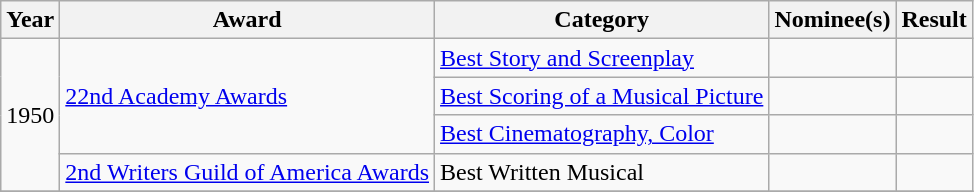<table class="wikitable sortable">
<tr>
<th>Year</th>
<th>Award</th>
<th>Category</th>
<th>Nominee(s)</th>
<th>Result</th>
</tr>
<tr>
<td rowspan="4">1950</td>
<td rowspan="3"><a href='#'>22nd Academy Awards</a></td>
<td><a href='#'>Best Story and Screenplay</a></td>
<td></td>
<td></td>
</tr>
<tr>
<td><a href='#'>Best Scoring of a Musical Picture</a></td>
<td></td>
<td></td>
</tr>
<tr>
<td><a href='#'>Best Cinematography, Color</a></td>
<td></td>
<td></td>
</tr>
<tr>
<td><a href='#'>2nd Writers Guild of America Awards</a></td>
<td>Best Written Musical</td>
<td></td>
<td></td>
</tr>
<tr>
</tr>
</table>
